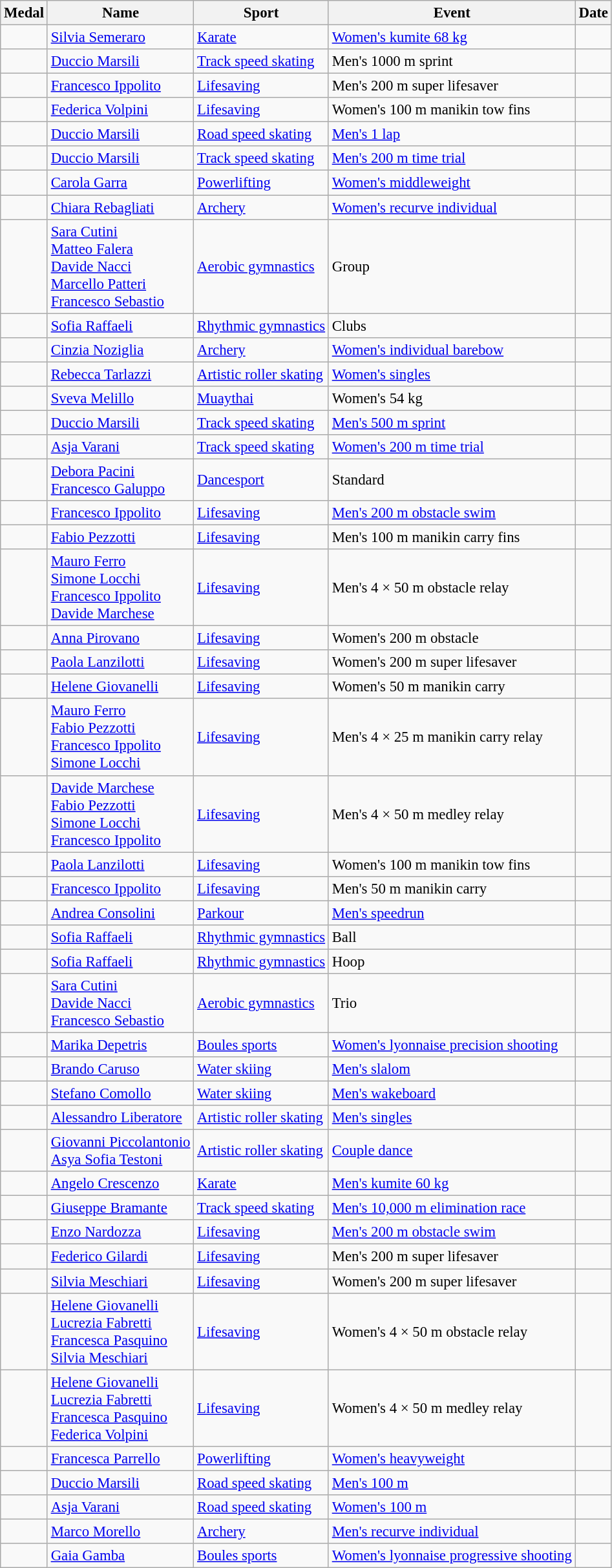<table class="wikitable sortable" style="font-size: 95%;">
<tr>
<th>Medal</th>
<th>Name</th>
<th>Sport</th>
<th>Event</th>
<th>Date</th>
</tr>
<tr>
<td></td>
<td><a href='#'>Silvia Semeraro</a></td>
<td><a href='#'>Karate</a></td>
<td><a href='#'>Women's kumite 68 kg</a></td>
<td></td>
</tr>
<tr>
<td></td>
<td><a href='#'>Duccio Marsili</a></td>
<td><a href='#'>Track speed skating</a></td>
<td>Men's 1000 m sprint</td>
<td></td>
</tr>
<tr>
<td></td>
<td><a href='#'>Francesco Ippolito</a></td>
<td><a href='#'>Lifesaving</a></td>
<td>Men's 200 m super lifesaver</td>
<td></td>
</tr>
<tr>
<td></td>
<td><a href='#'>Federica Volpini</a></td>
<td><a href='#'>Lifesaving</a></td>
<td>Women's 100 m manikin tow fins</td>
<td></td>
</tr>
<tr>
<td></td>
<td><a href='#'>Duccio Marsili</a></td>
<td><a href='#'>Road speed skating</a></td>
<td><a href='#'>Men's 1 lap</a></td>
<td></td>
</tr>
<tr>
<td></td>
<td><a href='#'>Duccio Marsili</a></td>
<td><a href='#'>Track speed skating</a></td>
<td><a href='#'>Men's 200 m time trial</a></td>
<td></td>
</tr>
<tr>
<td></td>
<td><a href='#'>Carola Garra</a></td>
<td><a href='#'>Powerlifting</a></td>
<td><a href='#'>Women's middleweight</a></td>
<td></td>
</tr>
<tr>
<td></td>
<td><a href='#'>Chiara Rebagliati</a></td>
<td><a href='#'>Archery</a></td>
<td><a href='#'>Women's recurve individual</a></td>
<td></td>
</tr>
<tr>
<td></td>
<td><a href='#'>Sara Cutini</a><br><a href='#'>Matteo Falera</a><br><a href='#'>Davide Nacci</a><br><a href='#'>Marcello Patteri</a><br><a href='#'>Francesco Sebastio</a></td>
<td><a href='#'>Aerobic gymnastics</a></td>
<td>Group</td>
<td></td>
</tr>
<tr>
<td></td>
<td><a href='#'>Sofia Raffaeli</a></td>
<td><a href='#'>Rhythmic gymnastics</a></td>
<td>Clubs</td>
<td></td>
</tr>
<tr>
<td></td>
<td><a href='#'>Cinzia Noziglia</a></td>
<td><a href='#'>Archery</a></td>
<td><a href='#'>Women's individual barebow</a></td>
<td></td>
</tr>
<tr>
<td></td>
<td><a href='#'>Rebecca Tarlazzi</a></td>
<td><a href='#'>Artistic roller skating</a></td>
<td><a href='#'>Women's singles</a></td>
<td></td>
</tr>
<tr>
<td></td>
<td><a href='#'>Sveva Melillo</a></td>
<td><a href='#'>Muaythai</a></td>
<td>Women's 54 kg</td>
<td></td>
</tr>
<tr>
<td></td>
<td><a href='#'>Duccio Marsili</a></td>
<td><a href='#'>Track speed skating</a></td>
<td><a href='#'>Men's 500 m sprint</a></td>
<td></td>
</tr>
<tr>
<td></td>
<td><a href='#'>Asja Varani</a></td>
<td><a href='#'>Track speed skating</a></td>
<td><a href='#'>Women's 200 m time trial</a></td>
<td></td>
</tr>
<tr>
<td></td>
<td><a href='#'>Debora Pacini</a><br><a href='#'>Francesco Galuppo</a></td>
<td><a href='#'>Dancesport</a></td>
<td>Standard</td>
<td></td>
</tr>
<tr>
<td></td>
<td><a href='#'>Francesco Ippolito</a></td>
<td><a href='#'>Lifesaving</a></td>
<td><a href='#'>Men's 200 m obstacle swim</a></td>
<td></td>
</tr>
<tr>
<td></td>
<td><a href='#'>Fabio Pezzotti</a></td>
<td><a href='#'>Lifesaving</a></td>
<td>Men's 100 m manikin carry fins</td>
<td></td>
</tr>
<tr>
<td></td>
<td><a href='#'>Mauro Ferro</a><br><a href='#'>Simone Locchi</a><br><a href='#'>Francesco Ippolito</a><br><a href='#'>Davide Marchese</a></td>
<td><a href='#'>Lifesaving</a></td>
<td>Men's 4 × 50 m obstacle relay</td>
<td></td>
</tr>
<tr>
<td></td>
<td><a href='#'>Anna Pirovano</a></td>
<td><a href='#'>Lifesaving</a></td>
<td>Women's 200 m obstacle</td>
<td></td>
</tr>
<tr>
<td></td>
<td><a href='#'>Paola Lanzilotti</a></td>
<td><a href='#'>Lifesaving</a></td>
<td>Women's 200 m super lifesaver</td>
<td></td>
</tr>
<tr>
<td></td>
<td><a href='#'>Helene Giovanelli</a></td>
<td><a href='#'>Lifesaving</a></td>
<td>Women's 50 m manikin carry</td>
<td></td>
</tr>
<tr>
<td></td>
<td><a href='#'>Mauro Ferro</a><br><a href='#'>Fabio Pezzotti</a><br><a href='#'>Francesco Ippolito</a><br><a href='#'>Simone Locchi</a></td>
<td><a href='#'>Lifesaving</a></td>
<td>Men's 4 × 25 m manikin carry relay</td>
<td></td>
</tr>
<tr>
<td></td>
<td><a href='#'>Davide Marchese</a><br><a href='#'>Fabio Pezzotti</a><br><a href='#'>Simone Locchi</a><br><a href='#'>Francesco Ippolito</a></td>
<td><a href='#'>Lifesaving</a></td>
<td>Men's 4 × 50 m medley relay</td>
<td></td>
</tr>
<tr>
<td></td>
<td><a href='#'>Paola Lanzilotti</a></td>
<td><a href='#'>Lifesaving</a></td>
<td>Women's 100 m manikin tow fins</td>
<td></td>
</tr>
<tr>
<td></td>
<td><a href='#'>Francesco Ippolito</a></td>
<td><a href='#'>Lifesaving</a></td>
<td>Men's 50 m manikin carry</td>
<td></td>
</tr>
<tr>
<td></td>
<td><a href='#'>Andrea Consolini</a></td>
<td><a href='#'>Parkour</a></td>
<td><a href='#'>Men's speedrun</a></td>
<td></td>
</tr>
<tr>
<td></td>
<td><a href='#'>Sofia Raffaeli</a></td>
<td><a href='#'>Rhythmic gymnastics</a></td>
<td>Ball</td>
<td></td>
</tr>
<tr>
<td></td>
<td><a href='#'>Sofia Raffaeli</a></td>
<td><a href='#'>Rhythmic gymnastics</a></td>
<td>Hoop</td>
<td></td>
</tr>
<tr>
<td></td>
<td><a href='#'>Sara Cutini</a><br><a href='#'>Davide Nacci</a><br><a href='#'>Francesco Sebastio</a></td>
<td><a href='#'>Aerobic gymnastics</a></td>
<td>Trio</td>
<td></td>
</tr>
<tr>
<td></td>
<td><a href='#'>Marika Depetris</a></td>
<td><a href='#'>Boules sports</a></td>
<td><a href='#'>Women's lyonnaise precision shooting</a></td>
<td></td>
</tr>
<tr>
<td></td>
<td><a href='#'>Brando Caruso</a></td>
<td><a href='#'>Water skiing</a></td>
<td><a href='#'>Men's slalom</a></td>
<td></td>
</tr>
<tr>
<td></td>
<td><a href='#'>Stefano Comollo</a></td>
<td><a href='#'>Water skiing</a></td>
<td><a href='#'>Men's wakeboard</a></td>
<td></td>
</tr>
<tr>
<td></td>
<td><a href='#'>Alessandro Liberatore</a></td>
<td><a href='#'>Artistic roller skating</a></td>
<td><a href='#'>Men's singles</a></td>
<td></td>
</tr>
<tr>
<td></td>
<td><a href='#'>Giovanni Piccolantonio</a><br><a href='#'>Asya Sofia Testoni</a></td>
<td><a href='#'>Artistic roller skating</a></td>
<td><a href='#'>Couple dance</a></td>
<td></td>
</tr>
<tr>
<td></td>
<td><a href='#'>Angelo Crescenzo</a></td>
<td><a href='#'>Karate</a></td>
<td><a href='#'>Men's kumite 60 kg</a></td>
<td></td>
</tr>
<tr>
<td></td>
<td><a href='#'>Giuseppe Bramante</a></td>
<td><a href='#'>Track speed skating</a></td>
<td><a href='#'>Men's 10,000 m elimination race</a></td>
<td></td>
</tr>
<tr>
<td></td>
<td><a href='#'>Enzo Nardozza</a></td>
<td><a href='#'>Lifesaving</a></td>
<td><a href='#'>Men's 200 m obstacle swim</a></td>
<td></td>
</tr>
<tr>
<td></td>
<td><a href='#'>Federico Gilardi</a></td>
<td><a href='#'>Lifesaving</a></td>
<td>Men's 200 m super lifesaver</td>
<td></td>
</tr>
<tr>
<td></td>
<td><a href='#'>Silvia Meschiari</a></td>
<td><a href='#'>Lifesaving</a></td>
<td>Women's 200 m super lifesaver</td>
<td></td>
</tr>
<tr>
<td></td>
<td><a href='#'>Helene Giovanelli</a><br><a href='#'>Lucrezia Fabretti</a><br><a href='#'>Francesca Pasquino</a><br><a href='#'>Silvia Meschiari</a></td>
<td><a href='#'>Lifesaving</a></td>
<td>Women's 4 × 50 m obstacle relay</td>
<td></td>
</tr>
<tr>
<td></td>
<td><a href='#'>Helene Giovanelli</a><br><a href='#'>Lucrezia Fabretti</a><br><a href='#'>Francesca Pasquino</a><br><a href='#'>Federica Volpini</a></td>
<td><a href='#'>Lifesaving</a></td>
<td>Women's 4 × 50 m medley relay</td>
<td></td>
</tr>
<tr>
<td></td>
<td><a href='#'>Francesca Parrello</a></td>
<td><a href='#'>Powerlifting</a></td>
<td><a href='#'>Women's heavyweight</a></td>
<td></td>
</tr>
<tr>
<td></td>
<td><a href='#'>Duccio Marsili</a></td>
<td><a href='#'>Road speed skating</a></td>
<td><a href='#'>Men's 100 m</a></td>
<td></td>
</tr>
<tr>
<td></td>
<td><a href='#'>Asja Varani</a></td>
<td><a href='#'>Road speed skating</a></td>
<td><a href='#'>Women's 100 m</a></td>
<td></td>
</tr>
<tr>
<td></td>
<td><a href='#'>Marco Morello</a></td>
<td><a href='#'>Archery</a></td>
<td><a href='#'>Men's recurve individual</a></td>
<td></td>
</tr>
<tr>
<td></td>
<td><a href='#'>Gaia Gamba</a></td>
<td><a href='#'>Boules sports</a></td>
<td><a href='#'>Women's lyonnaise progressive shooting</a></td>
<td></td>
</tr>
</table>
